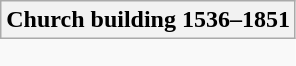<table class="wikitable collapsible " style="border:none">
<tr>
<th scope="col">Church building 1536–1851</th>
</tr>
<tr>
<td style="padding:0;border:none"><br></td>
</tr>
</table>
